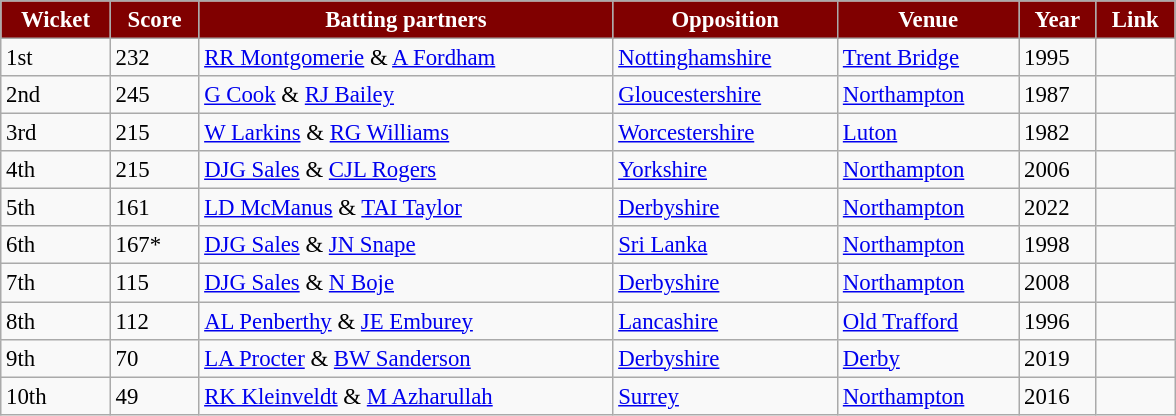<table class="wikitable" style="font-size:95%;" width="62%">
<tr>
<th style="background: maroon; color:white" align=right>Wicket</th>
<th style="background: maroon; color:white" align=right>Score</th>
<th style="background: maroon; color:white" align=right>Batting partners</th>
<th style="background: maroon; color:white" align=right>Opposition</th>
<th style="background: maroon; color:white" align=right>Venue</th>
<th style="background: maroon; color:white" align=right>Year</th>
<th style="background: maroon; color:white" align=right>Link</th>
</tr>
<tr>
<td>1st</td>
<td>232</td>
<td><a href='#'>RR Montgomerie</a> & <a href='#'>A Fordham</a></td>
<td><a href='#'>Nottinghamshire</a></td>
<td><a href='#'>Trent Bridge</a></td>
<td>1995</td>
<td></td>
</tr>
<tr>
<td>2nd</td>
<td>245</td>
<td><a href='#'>G Cook</a> & <a href='#'>RJ Bailey</a></td>
<td><a href='#'>Gloucestershire</a></td>
<td><a href='#'>Northampton</a></td>
<td>1987</td>
<td></td>
</tr>
<tr>
<td>3rd</td>
<td>215</td>
<td><a href='#'>W Larkins</a> & <a href='#'>RG Williams</a></td>
<td><a href='#'>Worcestershire</a></td>
<td><a href='#'>Luton</a></td>
<td>1982</td>
<td></td>
</tr>
<tr>
<td>4th</td>
<td>215</td>
<td><a href='#'>DJG Sales</a> & <a href='#'>CJL Rogers</a></td>
<td><a href='#'>Yorkshire</a></td>
<td><a href='#'>Northampton</a></td>
<td>2006</td>
<td></td>
</tr>
<tr>
<td>5th</td>
<td>161</td>
<td><a href='#'>LD McManus</a> & <a href='#'>TAI Taylor</a></td>
<td><a href='#'>Derbyshire</a></td>
<td><a href='#'>Northampton</a></td>
<td>2022</td>
<td></td>
</tr>
<tr>
<td>6th</td>
<td>167*</td>
<td><a href='#'>DJG Sales</a> & <a href='#'>JN Snape</a></td>
<td><a href='#'>Sri Lanka</a></td>
<td><a href='#'>Northampton</a></td>
<td>1998</td>
<td></td>
</tr>
<tr>
<td>7th</td>
<td>115</td>
<td><a href='#'>DJG Sales</a> & <a href='#'>N Boje</a></td>
<td><a href='#'>Derbyshire</a></td>
<td><a href='#'>Northampton</a></td>
<td>2008</td>
<td></td>
</tr>
<tr>
<td>8th</td>
<td>112</td>
<td><a href='#'>AL Penberthy</a> & <a href='#'>JE Emburey</a></td>
<td><a href='#'>Lancashire</a></td>
<td><a href='#'>Old Trafford</a></td>
<td>1996</td>
<td></td>
</tr>
<tr>
<td>9th</td>
<td>70</td>
<td><a href='#'>LA Procter</a> & <a href='#'>BW Sanderson</a></td>
<td><a href='#'>Derbyshire</a></td>
<td><a href='#'>Derby</a></td>
<td>2019</td>
<td></td>
</tr>
<tr>
<td>10th</td>
<td>49</td>
<td><a href='#'>RK Kleinveldt</a> & <a href='#'>M Azharullah</a></td>
<td><a href='#'>Surrey</a></td>
<td><a href='#'>Northampton</a></td>
<td>2016</td>
<td></td>
</tr>
</table>
